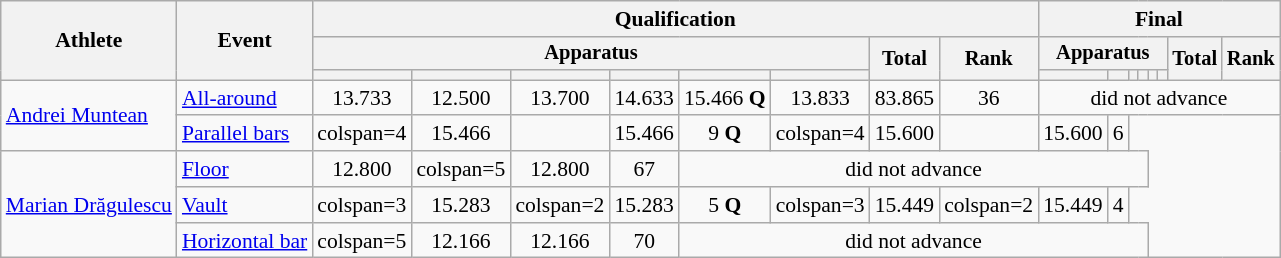<table class="wikitable" style="font-size:90%">
<tr>
<th rowspan=3>Athlete</th>
<th rowspan=3>Event</th>
<th colspan =8>Qualification</th>
<th colspan =8>Final</th>
</tr>
<tr style="font-size:95%">
<th colspan=6>Apparatus</th>
<th rowspan=2>Total</th>
<th rowspan=2>Rank</th>
<th colspan=6>Apparatus</th>
<th rowspan=2>Total</th>
<th rowspan=2>Rank</th>
</tr>
<tr style="font-size:95%">
<th></th>
<th></th>
<th></th>
<th></th>
<th></th>
<th></th>
<th></th>
<th></th>
<th></th>
<th></th>
<th></th>
<th></th>
</tr>
<tr align=center>
<td align=left rowspan=2><a href='#'>Andrei Muntean</a></td>
<td align=left><a href='#'>All-around</a></td>
<td>13.733</td>
<td>12.500</td>
<td>13.700</td>
<td>14.633</td>
<td>15.466 <strong>Q</strong></td>
<td>13.833</td>
<td>83.865</td>
<td>36</td>
<td colspan=8>did not advance</td>
</tr>
<tr align=center>
<td align=left><a href='#'>Parallel bars</a></td>
<td>colspan=4 </td>
<td>15.466</td>
<td></td>
<td>15.466</td>
<td>9 <strong>Q</strong></td>
<td>colspan=4 </td>
<td>15.600</td>
<td></td>
<td>15.600</td>
<td>6</td>
</tr>
<tr align=center>
<td align=left rowspan=3><a href='#'>Marian Drăgulescu</a></td>
<td align=left><a href='#'>Floor</a></td>
<td>12.800</td>
<td>colspan=5 </td>
<td>12.800</td>
<td>67</td>
<td colspan=8>did not advance</td>
</tr>
<tr align=center>
<td align=left><a href='#'>Vault</a></td>
<td>colspan=3 </td>
<td>15.283</td>
<td>colspan=2 </td>
<td>15.283</td>
<td>5 <strong>Q</strong></td>
<td>colspan=3 </td>
<td>15.449</td>
<td>colspan=2 </td>
<td>15.449</td>
<td>4</td>
</tr>
<tr align=center>
<td align=left><a href='#'>Horizontal bar</a></td>
<td>colspan=5 </td>
<td>12.166</td>
<td>12.166</td>
<td>70</td>
<td colspan=8>did not advance</td>
</tr>
</table>
